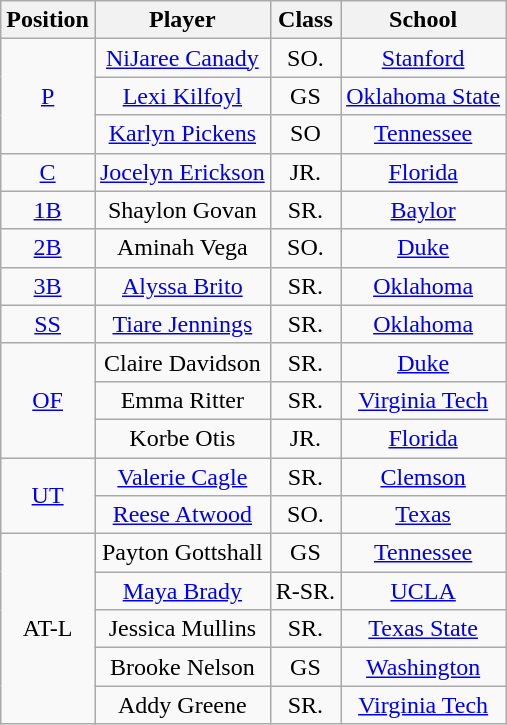<table class="wikitable">
<tr>
<th>Position</th>
<th>Player</th>
<th>Class</th>
<th>School</th>
</tr>
<tr align=center>
<td rowspan=3><a href='#'>P</a></td>
<td><a href='#'>NiJaree Canady</a></td>
<td>SO.</td>
<td><a href='#'>Stanford</a></td>
</tr>
<tr align=center>
<td><a href='#'>Lexi Kilfoyl</a></td>
<td>GS</td>
<td><a href='#'>Oklahoma State</a></td>
</tr>
<tr align=center>
<td><a href='#'>Karlyn Pickens</a></td>
<td>SO</td>
<td><a href='#'>Tennessee</a></td>
</tr>
<tr align=center>
<td rowspan=1><a href='#'>C</a></td>
<td><a href='#'>Jocelyn Erickson</a></td>
<td>JR.</td>
<td><a href='#'>Florida</a></td>
</tr>
<tr align=center>
<td rowspan=1><a href='#'>1B</a></td>
<td>Shaylon Govan</td>
<td>SR.</td>
<td><a href='#'>Baylor</a></td>
</tr>
<tr align=center>
<td rowspan=1><a href='#'>2B</a></td>
<td>Aminah Vega</td>
<td>SO.</td>
<td><a href='#'>Duke</a></td>
</tr>
<tr align=center>
<td rowspan=1><a href='#'>3B</a></td>
<td><a href='#'>Alyssa Brito</a></td>
<td>SR.</td>
<td><a href='#'>Oklahoma</a></td>
</tr>
<tr align=center>
<td rowspan=1><a href='#'>SS</a></td>
<td><a href='#'>Tiare Jennings</a></td>
<td>SR.</td>
<td><a href='#'>Oklahoma</a></td>
</tr>
<tr align=center>
<td rowspan=3><a href='#'>OF</a></td>
<td>Claire Davidson</td>
<td>SR.</td>
<td><a href='#'>Duke</a></td>
</tr>
<tr align=center>
<td>Emma Ritter</td>
<td>SR.</td>
<td><a href='#'>Virginia Tech</a></td>
</tr>
<tr align=center>
<td>Korbe Otis</td>
<td>JR.</td>
<td><a href='#'>Florida</a></td>
</tr>
<tr align=center>
<td rowspan=2><a href='#'>UT</a></td>
<td><a href='#'>Valerie Cagle</a></td>
<td>SR.</td>
<td><a href='#'>Clemson</a></td>
</tr>
<tr align=center>
<td><a href='#'>Reese Atwood</a></td>
<td>SO.</td>
<td><a href='#'>Texas</a></td>
</tr>
<tr align=center>
<td rowspan=5>AT-L</td>
<td>Payton Gottshall</td>
<td>GS</td>
<td><a href='#'>Tennessee</a></td>
</tr>
<tr align=center>
<td><a href='#'>Maya Brady</a></td>
<td>R-SR.</td>
<td><a href='#'>UCLA</a></td>
</tr>
<tr align=center>
<td>Jessica Mullins</td>
<td>SR.</td>
<td><a href='#'>Texas State</a></td>
</tr>
<tr align=center>
<td>Brooke Nelson</td>
<td>GS</td>
<td><a href='#'>Washington</a></td>
</tr>
<tr align=center>
<td>Addy Greene</td>
<td>SR.</td>
<td><a href='#'>Virginia Tech</a></td>
</tr>
</table>
